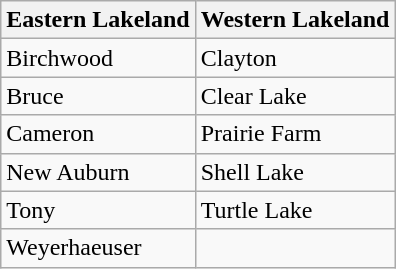<table class="wikitable">
<tr>
<th>Eastern Lakeland</th>
<th>Western Lakeland</th>
</tr>
<tr>
<td>Birchwood</td>
<td>Clayton</td>
</tr>
<tr>
<td>Bruce</td>
<td>Clear Lake</td>
</tr>
<tr>
<td>Cameron</td>
<td>Prairie Farm</td>
</tr>
<tr>
<td>New Auburn</td>
<td>Shell Lake</td>
</tr>
<tr>
<td>Tony</td>
<td>Turtle Lake</td>
</tr>
<tr>
<td>Weyerhaeuser</td>
<td></td>
</tr>
</table>
